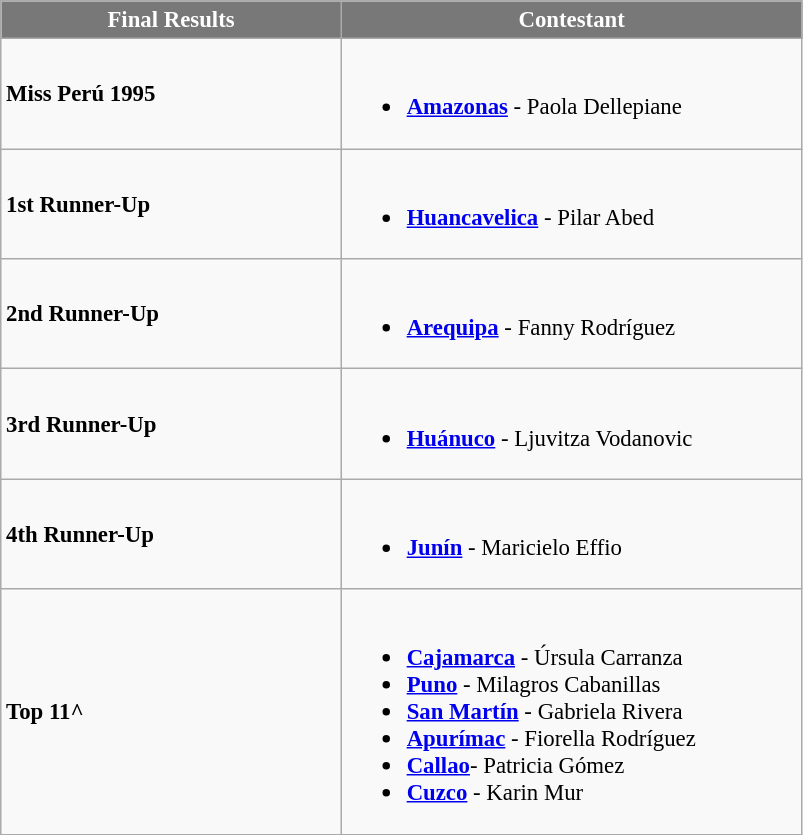<table class="wikitable sortable" style="font-size: 95%;">
<tr>
<th width="220" style="background-color:#787878;color:#FFFFFF;">Final Results</th>
<th width="300" style="background-color:#787878;color:#FFFFFF;">Contestant</th>
</tr>
<tr>
<td><strong>Miss Perú 1995</strong></td>
<td><br><ul><li> <strong><a href='#'>Amazonas</a></strong> - Paola Dellepiane</li></ul></td>
</tr>
<tr>
<td><strong>1st Runner-Up</strong></td>
<td><br><ul><li> <strong><a href='#'>Huancavelica</a></strong> - Pilar Abed</li></ul></td>
</tr>
<tr>
<td><strong>2nd Runner-Up</strong></td>
<td><br><ul><li> <strong><a href='#'>Arequipa</a></strong> - Fanny Rodríguez</li></ul></td>
</tr>
<tr>
<td><strong>3rd Runner-Up</strong></td>
<td><br><ul><li> <strong><a href='#'>Huánuco</a></strong> - Ljuvitza Vodanovic</li></ul></td>
</tr>
<tr>
<td><strong>4th Runner-Up</strong></td>
<td><br><ul><li> <strong><a href='#'>Junín</a></strong> - Maricielo Effio</li></ul></td>
</tr>
<tr>
<td><strong>Top 11^</strong></td>
<td><br><ul><li> <strong><a href='#'>Cajamarca</a></strong> - Úrsula Carranza</li><li> <strong><a href='#'>Puno</a></strong> - Milagros Cabanillas</li><li> <strong><a href='#'>San Martín</a></strong> - Gabriela Rivera</li><li> <strong><a href='#'>Apurímac</a></strong> - Fiorella Rodríguez</li><li> <strong><a href='#'>Callao</a></strong>- Patricia Gómez</li><li> <strong><a href='#'>Cuzco</a></strong> - Karin Mur</li></ul></td>
</tr>
</table>
